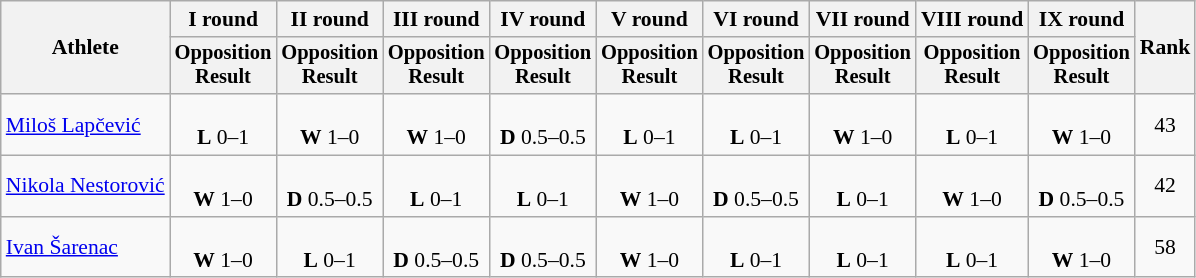<table class="wikitable" style="text-align:left; font-size:90%">
<tr>
<th rowspan="2">Athlete</th>
<th>I round</th>
<th>II round</th>
<th>III round</th>
<th>IV round</th>
<th>V round</th>
<th>VI round</th>
<th>VII round</th>
<th>VIII round</th>
<th>IX round</th>
<th rowspan=2>Rank</th>
</tr>
<tr style="font-size: 95%">
<th>Opposition<br>Result</th>
<th>Opposition<br>Result</th>
<th>Opposition<br>Result</th>
<th>Opposition<br>Result</th>
<th>Opposition<br>Result</th>
<th>Opposition<br>Result</th>
<th>Opposition<br>Result</th>
<th>Opposition<br>Result</th>
<th>Opposition<br>Result</th>
</tr>
<tr>
<td><a href='#'>Miloš Lapčević</a></td>
<td align=center><br><strong>L</strong> 0–1</td>
<td align=center><br><strong>W</strong> 1–0</td>
<td align=center><br><strong>W</strong> 1–0</td>
<td align=center><br><strong>D</strong> 0.5–0.5</td>
<td align=center><br><strong>L</strong> 0–1</td>
<td align=center><br><strong>L</strong> 0–1</td>
<td align=center><br><strong>W</strong> 1–0</td>
<td align=center><br><strong>L</strong> 0–1</td>
<td align=center><br><strong>W</strong> 1–0</td>
<td align=center>43</td>
</tr>
<tr>
<td><a href='#'>Nikola Nestorović</a></td>
<td align=center><br><strong>W</strong> 1–0</td>
<td align=center><br><strong>D</strong> 0.5–0.5</td>
<td align=center><br><strong>L</strong> 0–1</td>
<td align=center><br><strong>L</strong> 0–1</td>
<td align=center><br><strong>W</strong> 1–0</td>
<td align=center><br><strong>D</strong> 0.5–0.5</td>
<td align=center><br><strong>L</strong> 0–1</td>
<td align=center><br><strong>W</strong> 1–0</td>
<td align=center><br><strong>D</strong> 0.5–0.5</td>
<td align=center>42</td>
</tr>
<tr>
<td><a href='#'>Ivan Šarenac</a></td>
<td align=center><br><strong>W</strong> 1–0</td>
<td align=center><br><strong>L</strong> 0–1</td>
<td align=center><br><strong>D</strong> 0.5–0.5</td>
<td align=center><br><strong>D</strong> 0.5–0.5</td>
<td align=center><br><strong>W</strong> 1–0</td>
<td align=center><br><strong>L</strong> 0–1</td>
<td align=center><br><strong>L</strong> 0–1</td>
<td align=center><br><strong>L</strong> 0–1</td>
<td align=center><br><strong>W</strong> 1–0</td>
<td align=center>58</td>
</tr>
</table>
